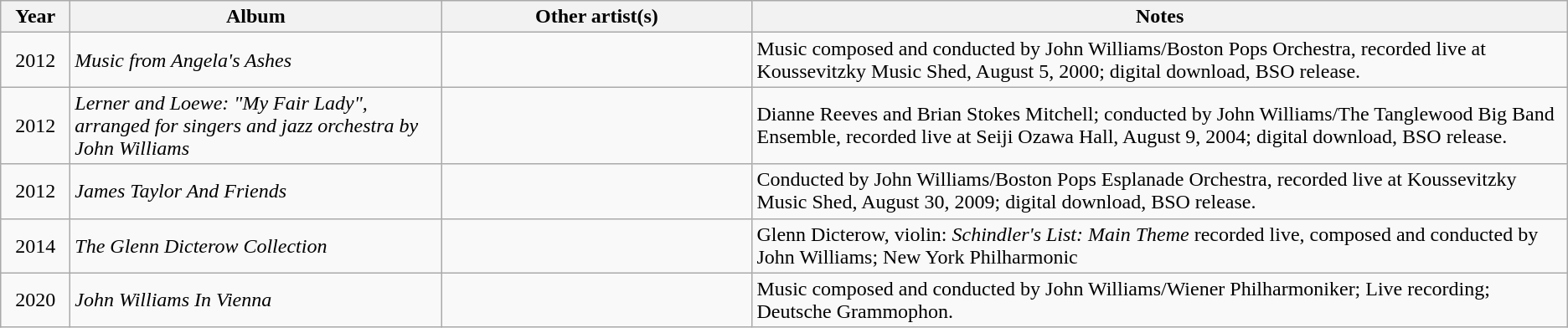<table class="wikitable sortable">
<tr>
<th style="width:3em">Year</th>
<th style="width:18em">Album</th>
<th style="width:15em">Other artist(s)</th>
<th class="unsortable">Notes</th>
</tr>
<tr>
<td style="text-align:center;">2012</td>
<td><em>Music from Angela's Ashes</em></td>
<td style="text-align:center;"></td>
<td>Music composed and conducted by John Williams/Boston Pops Orchestra, recorded live at Koussevitzky Music Shed, August 5, 2000; digital download, BSO release.</td>
</tr>
<tr>
<td style="text-align:center;">2012</td>
<td><em>Lerner and Loewe: "My Fair Lady", arranged for singers and jazz orchestra by John Williams</em></td>
<td style="text-align:center;"></td>
<td>Dianne Reeves and Brian Stokes Mitchell; conducted by John Williams/The Tanglewood Big Band Ensemble, recorded live at Seiji Ozawa Hall, August 9, 2004; digital download, BSO release.</td>
</tr>
<tr>
<td style="text-align:center;">2012</td>
<td><em>James Taylor And Friends</em></td>
<td style="text-align:center;"></td>
<td>Conducted by John Williams/Boston Pops Esplanade Orchestra, recorded live at Koussevitzky Music Shed, August 30, 2009; digital download, BSO release.</td>
</tr>
<tr>
<td style="text-align:center;">2014</td>
<td><em>The Glenn Dicterow Collection</em></td>
<td style="text-align:center;"></td>
<td>Glenn Dicterow, violin: <em>Schindler's List: Main Theme</em> recorded live, composed and conducted by John Williams; New York Philharmonic</td>
</tr>
<tr>
<td style="text-align:center;">2020</td>
<td><em>John Williams In Vienna</em></td>
<td style="text-align:center;"></td>
<td>Music composed and conducted by John Williams/Wiener Philharmoniker; Live recording; Deutsche Grammophon.</td>
</tr>
</table>
